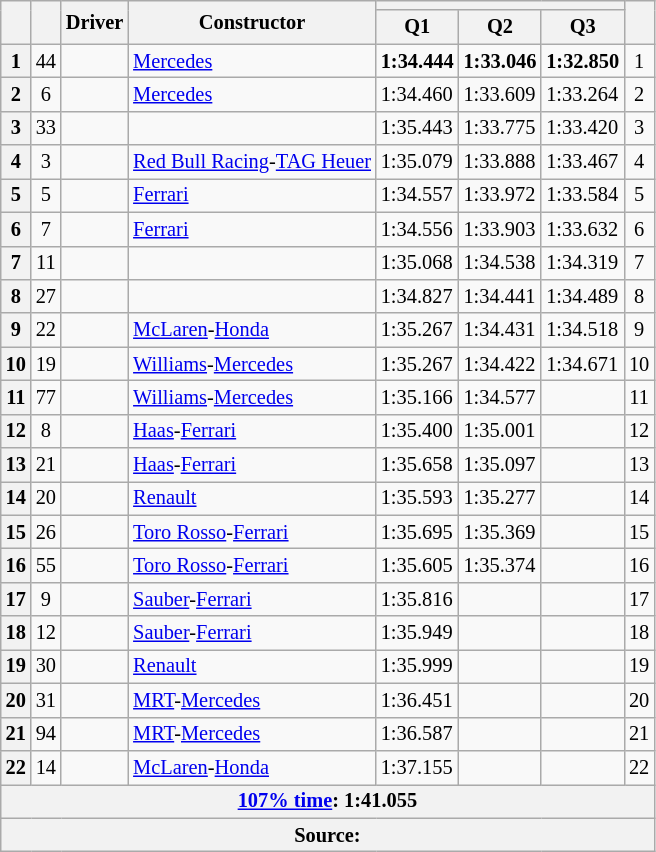<table class="wikitable sortable" style="font-size: 85%;">
<tr>
<th rowspan="2"></th>
<th rowspan="2"></th>
<th rowspan="2">Driver</th>
<th rowspan="2">Constructor</th>
<th colspan="3"></th>
<th rowspan="2"></th>
</tr>
<tr>
<th>Q1</th>
<th>Q2</th>
<th>Q3</th>
</tr>
<tr>
<th>1</th>
<td align="center">44</td>
<td></td>
<td><a href='#'>Mercedes</a></td>
<td><strong>1:34.444</strong></td>
<td><strong>1:33.046</strong></td>
<td><strong>1:32.850</strong></td>
<td align="center">1</td>
</tr>
<tr>
<th>2</th>
<td align="center">6</td>
<td></td>
<td><a href='#'>Mercedes</a></td>
<td>1:34.460</td>
<td>1:33.609</td>
<td>1:33.264</td>
<td align="center">2</td>
</tr>
<tr>
<th>3</th>
<td align="center">33</td>
<td></td>
<td></td>
<td>1:35.443</td>
<td>1:33.775</td>
<td>1:33.420</td>
<td align="center">3</td>
</tr>
<tr>
<th>4</th>
<td align="center">3</td>
<td></td>
<td><a href='#'>Red Bull Racing</a>-<a href='#'>TAG Heuer</a></td>
<td>1:35.079</td>
<td>1:33.888</td>
<td>1:33.467</td>
<td align="center">4</td>
</tr>
<tr>
<th>5</th>
<td align="center">5</td>
<td></td>
<td><a href='#'>Ferrari</a></td>
<td>1:34.557</td>
<td>1:33.972</td>
<td>1:33.584</td>
<td align="center">5</td>
</tr>
<tr>
<th>6</th>
<td align="center">7</td>
<td></td>
<td><a href='#'>Ferrari</a></td>
<td>1:34.556</td>
<td>1:33.903</td>
<td>1:33.632</td>
<td align="center">6</td>
</tr>
<tr>
<th>7</th>
<td align="center">11</td>
<td></td>
<td></td>
<td>1:35.068</td>
<td>1:34.538</td>
<td>1:34.319</td>
<td align="center">7</td>
</tr>
<tr>
<th>8</th>
<td align="center">27</td>
<td></td>
<td></td>
<td>1:34.827</td>
<td>1:34.441</td>
<td>1:34.489</td>
<td align="center">8</td>
</tr>
<tr>
<th>9</th>
<td align="center">22</td>
<td></td>
<td><a href='#'>McLaren</a>-<a href='#'>Honda</a></td>
<td>1:35.267</td>
<td>1:34.431</td>
<td>1:34.518</td>
<td align="center">9</td>
</tr>
<tr>
<th>10</th>
<td align="center">19</td>
<td></td>
<td><a href='#'>Williams</a>-<a href='#'>Mercedes</a></td>
<td>1:35.267</td>
<td>1:34.422</td>
<td>1:34.671</td>
<td align="center">10</td>
</tr>
<tr>
<th>11</th>
<td align="center">77</td>
<td></td>
<td><a href='#'>Williams</a>-<a href='#'>Mercedes</a></td>
<td>1:35.166</td>
<td>1:34.577</td>
<td></td>
<td align="center">11</td>
</tr>
<tr>
<th>12</th>
<td align="center">8</td>
<td></td>
<td><a href='#'>Haas</a>-<a href='#'>Ferrari</a></td>
<td>1:35.400</td>
<td>1:35.001</td>
<td></td>
<td align="center">12</td>
</tr>
<tr>
<th>13</th>
<td align="center">21</td>
<td></td>
<td><a href='#'>Haas</a>-<a href='#'>Ferrari</a></td>
<td>1:35.658</td>
<td>1:35.097</td>
<td></td>
<td align="center">13</td>
</tr>
<tr>
<th>14</th>
<td align="center">20</td>
<td></td>
<td><a href='#'>Renault</a></td>
<td>1:35.593</td>
<td>1:35.277</td>
<td></td>
<td align="center">14</td>
</tr>
<tr>
<th>15</th>
<td align="center">26</td>
<td></td>
<td><a href='#'>Toro Rosso</a>-<a href='#'>Ferrari</a></td>
<td>1:35.695</td>
<td>1:35.369</td>
<td></td>
<td align="center">15</td>
</tr>
<tr>
<th>16</th>
<td align="center">55</td>
<td></td>
<td><a href='#'>Toro Rosso</a>-<a href='#'>Ferrari</a></td>
<td>1:35.605</td>
<td>1:35.374</td>
<td></td>
<td align="center">16</td>
</tr>
<tr>
<th>17</th>
<td align="center">9</td>
<td></td>
<td><a href='#'>Sauber</a>-<a href='#'>Ferrari</a></td>
<td>1:35.816</td>
<td></td>
<td></td>
<td align="center">17</td>
</tr>
<tr>
<th>18</th>
<td align="center">12</td>
<td></td>
<td><a href='#'>Sauber</a>-<a href='#'>Ferrari</a></td>
<td>1:35.949</td>
<td></td>
<td></td>
<td align="center">18</td>
</tr>
<tr>
<th>19</th>
<td align="center">30</td>
<td></td>
<td><a href='#'>Renault</a></td>
<td>1:35.999</td>
<td></td>
<td></td>
<td align="center">19</td>
</tr>
<tr>
<th>20</th>
<td align="center">31</td>
<td></td>
<td><a href='#'>MRT</a>-<a href='#'>Mercedes</a></td>
<td>1:36.451</td>
<td></td>
<td></td>
<td align="center">20</td>
</tr>
<tr>
<th>21</th>
<td align="center">94</td>
<td></td>
<td><a href='#'>MRT</a>-<a href='#'>Mercedes</a></td>
<td>1:36.587</td>
<td></td>
<td></td>
<td align="center">21</td>
</tr>
<tr>
<th>22</th>
<td align="center">14</td>
<td></td>
<td><a href='#'>McLaren</a>-<a href='#'>Honda</a></td>
<td>1:37.155</td>
<td></td>
<td></td>
<td align="center">22</td>
</tr>
<tr>
<th colspan="8"><a href='#'>107% time</a>: 1:41.055</th>
</tr>
<tr>
<th colspan=8>Source:</th>
</tr>
</table>
